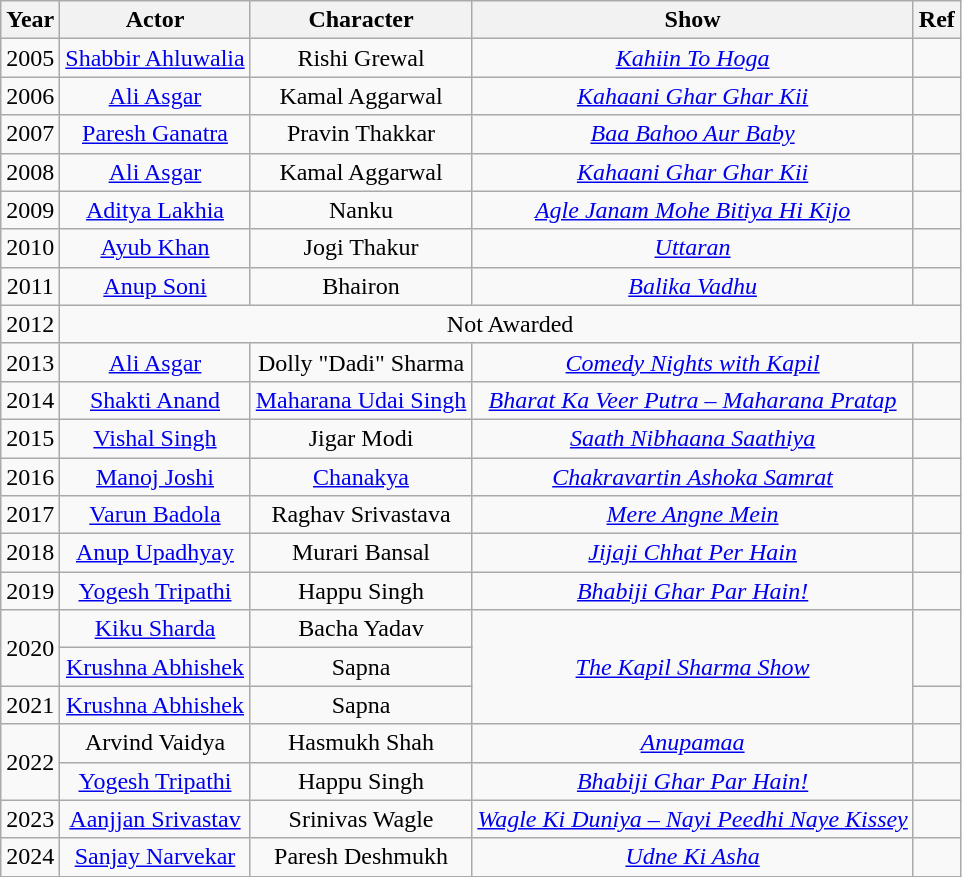<table class="wikitable sortable" style="text-align:center;">
<tr>
<th>Year</th>
<th>Actor</th>
<th>Character</th>
<th>Show</th>
<th>Ref</th>
</tr>
<tr>
<td>2005</td>
<td><a href='#'>Shabbir Ahluwalia</a></td>
<td>Rishi Grewal</td>
<td><em><a href='#'>Kahiin To Hoga</a></em></td>
<td></td>
</tr>
<tr>
<td>2006</td>
<td><a href='#'>Ali Asgar</a></td>
<td>Kamal Aggarwal</td>
<td><em><a href='#'>Kahaani Ghar Ghar Kii</a></em></td>
<td></td>
</tr>
<tr>
<td>2007</td>
<td><a href='#'>Paresh Ganatra</a></td>
<td>Pravin Thakkar</td>
<td><em><a href='#'>Baa Bahoo Aur Baby</a></em></td>
<td></td>
</tr>
<tr>
<td>2008</td>
<td><a href='#'>Ali Asgar</a></td>
<td>Kamal Aggarwal</td>
<td><em><a href='#'>Kahaani Ghar Ghar Kii</a></em></td>
<td></td>
</tr>
<tr>
<td>2009</td>
<td><a href='#'>Aditya Lakhia</a></td>
<td>Nanku</td>
<td><em><a href='#'>Agle Janam Mohe Bitiya Hi Kijo</a></em></td>
<td></td>
</tr>
<tr>
<td>2010</td>
<td><a href='#'>Ayub Khan</a></td>
<td>Jogi Thakur</td>
<td><em><a href='#'>Uttaran</a></em></td>
<td></td>
</tr>
<tr>
<td>2011</td>
<td><a href='#'>Anup Soni</a></td>
<td>Bhairon</td>
<td><em><a href='#'>Balika Vadhu</a></em></td>
<td></td>
</tr>
<tr>
<td>2012</td>
<td colspan=4>Not Awarded</td>
</tr>
<tr>
<td>2013</td>
<td><a href='#'>Ali Asgar</a></td>
<td>Dolly "Dadi" Sharma</td>
<td><em><a href='#'>Comedy Nights with Kapil</a></em></td>
<td></td>
</tr>
<tr>
<td>2014</td>
<td><a href='#'>Shakti Anand</a></td>
<td><a href='#'>Maharana Udai Singh</a></td>
<td><em><a href='#'>Bharat Ka Veer Putra – Maharana Pratap</a></em></td>
<td></td>
</tr>
<tr>
<td>2015</td>
<td><a href='#'>Vishal Singh</a></td>
<td>Jigar Modi</td>
<td><em><a href='#'>Saath Nibhaana Saathiya</a></em></td>
<td></td>
</tr>
<tr>
<td>2016</td>
<td><a href='#'>Manoj Joshi</a></td>
<td><a href='#'>Chanakya</a></td>
<td><em><a href='#'>Chakravartin Ashoka Samrat</a></em></td>
<td></td>
</tr>
<tr>
<td>2017</td>
<td><a href='#'>Varun Badola</a></td>
<td>Raghav Srivastava</td>
<td><em><a href='#'>Mere Angne Mein</a></em></td>
<td></td>
</tr>
<tr>
<td>2018</td>
<td><a href='#'>Anup Upadhyay</a></td>
<td>Murari Bansal</td>
<td><em><a href='#'>Jijaji Chhat Per Hain</a></em></td>
<td></td>
</tr>
<tr>
<td>2019</td>
<td><a href='#'>Yogesh Tripathi</a></td>
<td>Happu Singh</td>
<td><em><a href='#'>Bhabiji Ghar Par Hain!</a></em></td>
<td></td>
</tr>
<tr>
<td rowspan="2">2020</td>
<td><a href='#'>Kiku Sharda</a></td>
<td>Bacha Yadav</td>
<td rowspan="3"><em><a href='#'>The Kapil Sharma Show</a></em></td>
<td rowspan="2"></td>
</tr>
<tr>
<td><a href='#'>Krushna Abhishek</a></td>
<td>Sapna</td>
</tr>
<tr>
<td>2021</td>
<td><a href='#'>Krushna Abhishek</a></td>
<td>Sapna</td>
<td></td>
</tr>
<tr>
<td rowspan=2>2022</td>
<td>Arvind Vaidya</td>
<td>Hasmukh Shah</td>
<td><em><a href='#'>Anupamaa</a></em></td>
<td></td>
</tr>
<tr>
<td><a href='#'>Yogesh Tripathi</a></td>
<td>Happu Singh</td>
<td><em><a href='#'>Bhabiji Ghar Par Hain!</a></em></td>
<td></td>
</tr>
<tr>
<td>2023</td>
<td><a href='#'>Aanjjan Srivastav</a></td>
<td>Srinivas Wagle</td>
<td><em><a href='#'>Wagle Ki Duniya – Nayi Peedhi Naye Kissey</a></em></td>
<td></td>
</tr>
<tr>
<td>2024</td>
<td><a href='#'>Sanjay Narvekar</a></td>
<td>Paresh Deshmukh</td>
<td><em><a href='#'>Udne Ki Asha</a></em></td>
</tr>
<tr>
</tr>
</table>
